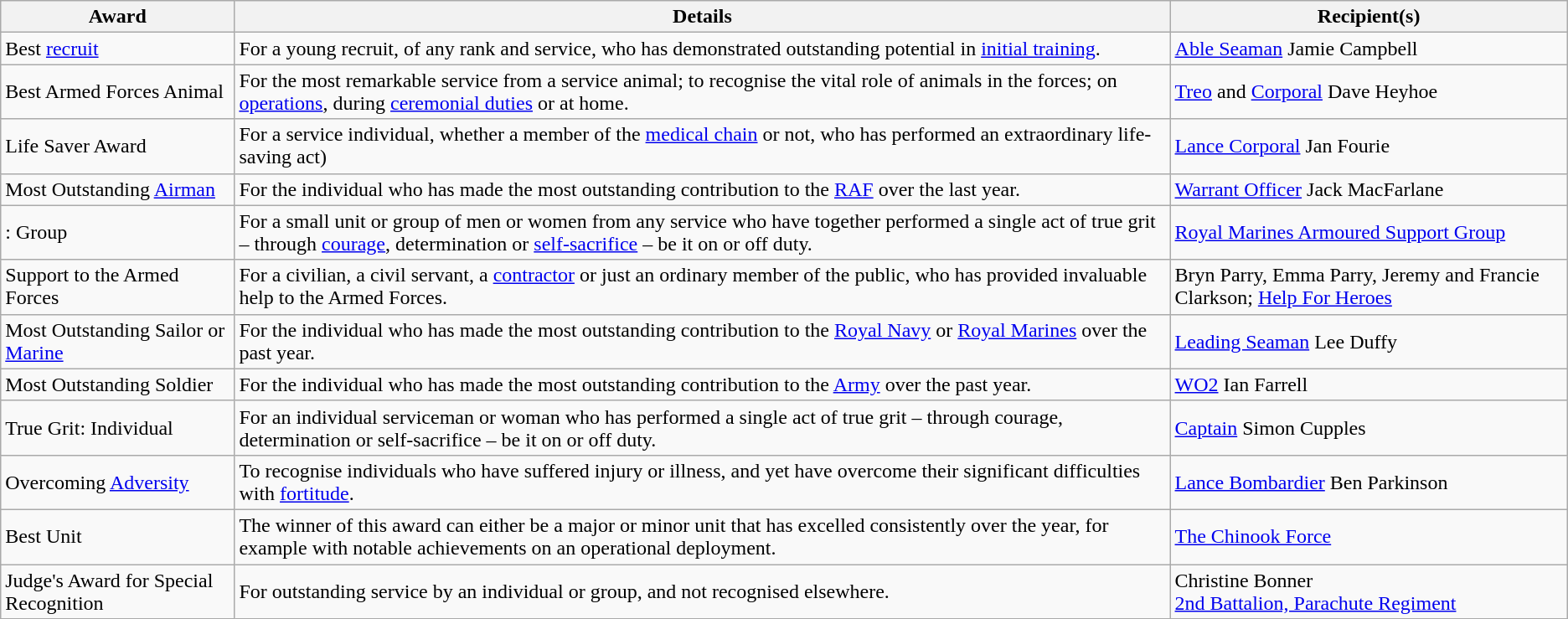<table class="wikitable" border="1">
<tr>
<th>Award</th>
<th>Details</th>
<th>Recipient(s)</th>
</tr>
<tr>
<td>Best <a href='#'>recruit</a></td>
<td>For a young recruit, of any rank and service, who has demonstrated outstanding potential in <a href='#'>initial training</a>.</td>
<td><a href='#'>Able Seaman</a> Jamie Campbell</td>
</tr>
<tr>
<td>Best Armed Forces Animal</td>
<td>For the most remarkable service from a service animal; to recognise the vital role of animals in the forces; on <a href='#'>operations</a>, during <a href='#'>ceremonial duties</a> or at home.</td>
<td><a href='#'>Treo</a> and <a href='#'>Corporal</a> Dave Heyhoe</td>
</tr>
<tr>
<td>Life Saver Award</td>
<td>For a service individual, whether a member of the <a href='#'>medical chain</a> or not, who has performed an extraordinary life-saving act)</td>
<td><a href='#'>Lance Corporal</a> Jan Fourie</td>
</tr>
<tr>
<td>Most Outstanding <a href='#'>Airman</a></td>
<td>For the individual who has made the most outstanding contribution to the <a href='#'>RAF</a> over the last year.</td>
<td><a href='#'>Warrant Officer</a> Jack MacFarlane</td>
</tr>
<tr>
<td>: Group</td>
<td>For a small unit or group of men or women from any service who have together performed a single act of true grit – through <a href='#'>courage</a>, determination or <a href='#'>self-sacrifice</a> – be it on or off duty.</td>
<td><a href='#'>Royal Marines Armoured Support Group</a></td>
</tr>
<tr>
<td>Support to the Armed Forces</td>
<td>For a civilian, a civil servant, a <a href='#'>contractor</a> or just an ordinary member of the public, who has provided invaluable help to the Armed Forces.</td>
<td>Bryn Parry, Emma Parry, Jeremy and Francie Clarkson; <a href='#'>Help For Heroes</a></td>
</tr>
<tr>
<td>Most Outstanding Sailor or <a href='#'>Marine</a></td>
<td>For the individual who has made the most outstanding contribution to the <a href='#'>Royal Navy</a> or <a href='#'>Royal Marines</a> over the past year.</td>
<td><a href='#'>Leading Seaman</a> Lee Duffy</td>
</tr>
<tr>
<td>Most Outstanding Soldier</td>
<td>For the individual who has made the most outstanding contribution to the <a href='#'>Army</a> over the past year.</td>
<td><a href='#'>WO2</a> Ian Farrell</td>
</tr>
<tr>
<td>True Grit: Individual</td>
<td>For an individual serviceman or woman who has performed a single act of true grit – through courage, determination or self-sacrifice – be it on or off duty.</td>
<td><a href='#'>Captain</a> Simon Cupples</td>
</tr>
<tr>
<td>Overcoming <a href='#'>Adversity</a></td>
<td>To recognise individuals who have suffered injury or illness, and yet have overcome their significant difficulties with <a href='#'>fortitude</a>.</td>
<td><a href='#'>Lance Bombardier</a> Ben Parkinson</td>
</tr>
<tr>
<td>Best Unit</td>
<td>The winner of this award can either be a major or minor unit that has excelled consistently over the year, for example with notable achievements on an operational deployment.</td>
<td><a href='#'>The Chinook Force</a></td>
</tr>
<tr>
<td>Judge's Award for Special Recognition</td>
<td>For outstanding service by an individual or group, and not recognised elsewhere.</td>
<td>Christine Bonner<br><a href='#'>2nd Battalion, Parachute Regiment</a></td>
</tr>
</table>
